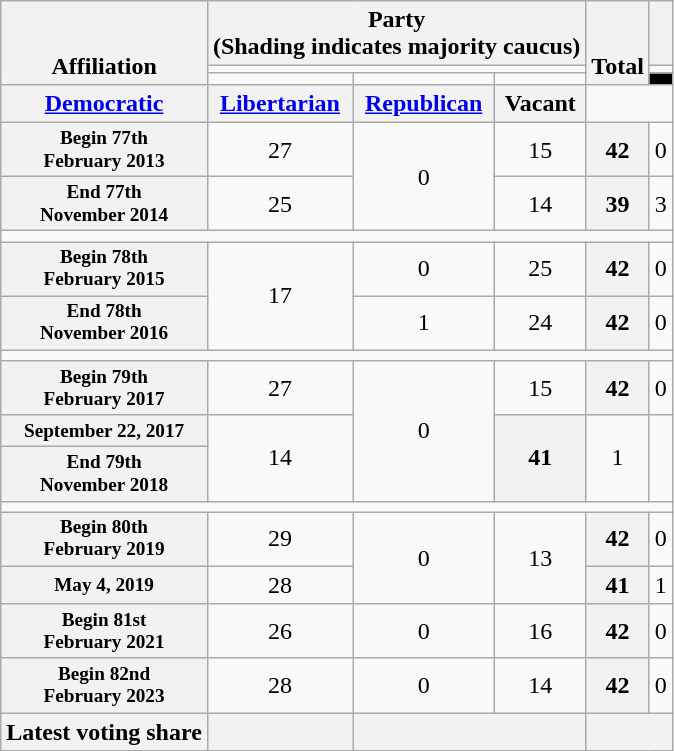<table class=wikitable style="text-align:center">
<tr valign=bottom>
<th rowspan=3>Affiliation</th>
<th colspan=3>Party <div>(Shading indicates majority caucus)</div></th>
<th rowspan=3>Total</th>
<th></th>
</tr>
<tr style="height:5px">
</tr>
<tr>
<td></td>
<td></td>
<td></td>
<td style="background: black"></td>
</tr>
<tr>
<th><a href='#'>Democratic</a></th>
<th><a href='#'>Libertarian</a></th>
<th><a href='#'>Republican</a></th>
<th>Vacant</th>
</tr>
<tr>
<th style="font-size:80%" nowrap="nowrap">Begin 77th<br>February 2013</th>
<td>27</td>
<td rowspan=2>0</td>
<td>15</td>
<th>42</th>
<td>0</td>
</tr>
<tr>
<th style="font-size:80%" nowrap="nowrap">End 77th<br>November 2014</th>
<td>25</td>
<td>14</td>
<th>39</th>
<td>3</td>
</tr>
<tr>
<td colspan=6></td>
</tr>
<tr>
<th style="font-size:80%" nowrap="nowrap">Begin 78th<br>February 2015</th>
<td rowspan=2>17</td>
<td>0</td>
<td>25</td>
<th>42</th>
<td>0</td>
</tr>
<tr>
<th style="font-size:80%" nowrap="nowrap">End 78th<br>November 2016</th>
<td>1</td>
<td>24</td>
<th>42</th>
<td>0</td>
</tr>
<tr>
<td colspan=6></td>
</tr>
<tr>
<th style="font-size:80%" nowrap="nowrap">Begin 79th<br>February 2017</th>
<td>27</td>
<td rowspan=3>0</td>
<td>15</td>
<th>42</th>
<td>0</td>
</tr>
<tr>
<th style="font-size:80%" nowrap="nowrap">September 22, 2017<br></th>
<td rowspan=2>14</td>
<th rowspan=2>41</th>
<td rowspan=2>1</td>
</tr>
<tr>
<th style="font-size:80%" nowrap="nowrap">End 79th<br>November 2018</th>
</tr>
<tr>
<td colspan=6></td>
</tr>
<tr>
<th style="font-size:80%" nowrap="nowrap">Begin 80th<br>February 2019</th>
<td>29</td>
<td rowspan=2>0</td>
<td rowspan=2>13</td>
<th>42</th>
<td>0</td>
</tr>
<tr>
<th style="font-size:80%" nowrap="nowrap">May 4, 2019</th>
<td>28</td>
<th>41</th>
<td>1</td>
</tr>
<tr>
<th style="font-size:80%" nowrap="nowrap">Begin 81st<br>February 2021</th>
<td>26</td>
<td>0</td>
<td>16</td>
<th>42</th>
<td>0</td>
</tr>
<tr>
<th style="font-size:80%" nowrap="nowrap">Begin 82nd<br> February 2023</th>
<td>28</td>
<td>0</td>
<td>14</td>
<th>42</th>
<td>0</td>
</tr>
<tr>
<th>Latest voting share</th>
<th></th>
<th colspan=2></th>
<th colspan=2></th>
</tr>
</table>
